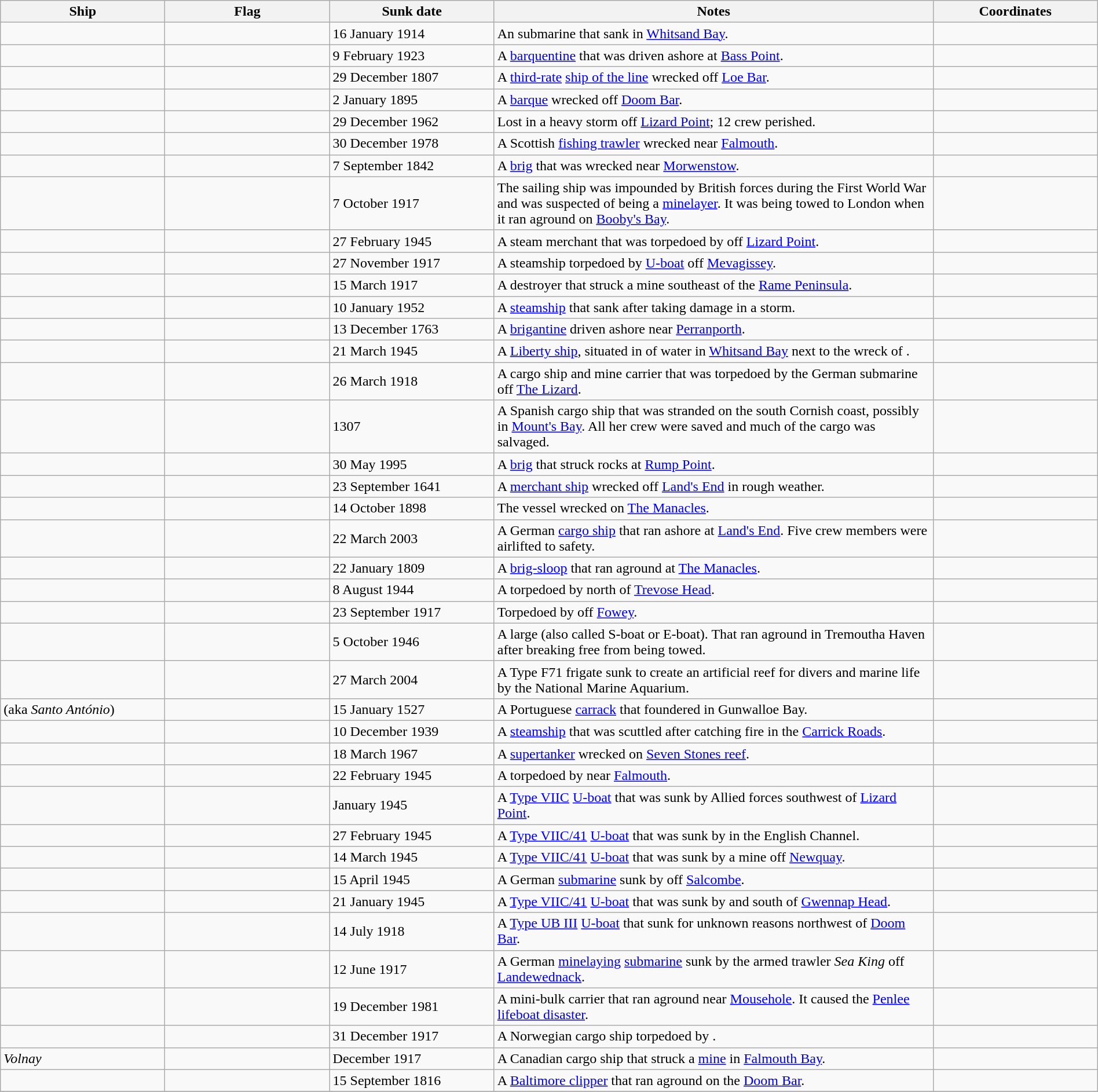<table class=wikitable | style = "width:100%">
<tr>
<th style="width:15%">Ship</th>
<th style="width:15%">Flag</th>
<th style="width:15%">Sunk date</th>
<th style="width:40%">Notes</th>
<th style="width:15%">Coordinates</th>
</tr>
<tr>
<td></td>
<td></td>
<td>16 January 1914</td>
<td>An  submarine that sank in <a href='#'>Whitsand Bay</a>.</td>
<td></td>
</tr>
<tr>
<td></td>
<td></td>
<td>9 February 1923</td>
<td>A <a href='#'>barquentine</a> that was driven ashore at <a href='#'>Bass Point</a>.</td>
<td></td>
</tr>
<tr>
<td></td>
<td></td>
<td>29 December 1807</td>
<td>A <a href='#'>third-rate</a> <a href='#'>ship of the line</a> wrecked off <a href='#'>Loe Bar</a>.</td>
<td></td>
</tr>
<tr>
<td></td>
<td></td>
<td>2 January 1895</td>
<td>A <a href='#'>barque</a> wrecked off <a href='#'>Doom Bar</a>.</td>
<td></td>
</tr>
<tr>
<td></td>
<td></td>
<td>29 December 1962</td>
<td>Lost in a heavy storm off <a href='#'>Lizard Point</a>; 12 crew perished.</td>
<td></td>
</tr>
<tr>
<td></td>
<td></td>
<td>30 December 1978</td>
<td>A Scottish <a href='#'>fishing trawler</a> wrecked near <a href='#'>Falmouth</a>.</td>
<td></td>
</tr>
<tr>
<td></td>
<td></td>
<td>7 September 1842</td>
<td>A <a href='#'>brig</a> that was wrecked near <a href='#'>Morwenstow</a>.</td>
<td></td>
</tr>
<tr>
<td></td>
<td></td>
<td>7 October 1917</td>
<td>The sailing ship was impounded by British forces during the First World War and was suspected of being a <a href='#'>minelayer</a>. It was being towed to London when it ran aground on <a href='#'>Booby's Bay</a>.</td>
<td></td>
</tr>
<tr>
<td></td>
<td></td>
<td>27 February 1945</td>
<td>A steam merchant that was torpedoed by  off <a href='#'>Lizard Point</a>.</td>
<td></td>
</tr>
<tr>
<td></td>
<td></td>
<td>27 November 1917</td>
<td>A steamship torpedoed by <a href='#'>U-boat</a>  off <a href='#'>Mevagissey</a>.</td>
<td></td>
</tr>
<tr>
<td></td>
<td></td>
<td>15 March 1917</td>
<td>A  destroyer that struck a mine southeast of the <a href='#'>Rame Peninsula</a>.</td>
<td></td>
</tr>
<tr>
<td></td>
<td></td>
<td>10 January 1952</td>
<td>A <a href='#'>steamship</a> that sank after taking damage in a storm.</td>
<td></td>
</tr>
<tr>
<td></td>
<td></td>
<td>13 December 1763</td>
<td>A <a href='#'>brigantine</a> driven ashore near <a href='#'>Perranporth</a>.</td>
<td></td>
</tr>
<tr>
<td></td>
<td></td>
<td>21 March 1945</td>
<td>A <a href='#'>Liberty ship</a>, situated in  of water in <a href='#'>Whitsand Bay</a> next to the wreck of .</td>
<td></td>
</tr>
<tr>
<td></td>
<td></td>
<td>26 March 1918</td>
<td>A cargo ship and mine carrier that was torpedoed by the German submarine  off <a href='#'>The Lizard</a>.</td>
<td></td>
</tr>
<tr>
<td></td>
<td></td>
<td>1307</td>
<td>A Spanish cargo ship that was stranded on the south Cornish coast, possibly in <a href='#'>Mount's Bay</a>. All her crew were saved and much of the cargo was salvaged.</td>
<td></td>
</tr>
<tr>
<td></td>
<td></td>
<td>30 May 1995</td>
<td>A <a href='#'>brig</a> that struck rocks at <a href='#'>Rump Point</a>.</td>
<td></td>
</tr>
<tr>
<td></td>
<td></td>
<td>23 September 1641</td>
<td>A <a href='#'>merchant ship</a> wrecked off <a href='#'>Land's End</a> in rough weather.</td>
<td></td>
</tr>
<tr>
<td></td>
<td></td>
<td>14 October 1898</td>
<td>The vessel wrecked on <a href='#'>The Manacles</a>.</td>
<td></td>
</tr>
<tr>
<td></td>
<td></td>
<td>22 March 2003</td>
<td>A German <a href='#'>cargo ship</a> that ran ashore at <a href='#'>Land's End</a>. Five crew members were airlifted to safety.</td>
<td></td>
</tr>
<tr>
<td></td>
<td></td>
<td>22 January 1809</td>
<td>A  <a href='#'>brig-sloop</a> that ran aground at <a href='#'>The Manacles</a>.</td>
<td></td>
</tr>
<tr>
<td></td>
<td></td>
<td>8 August 1944</td>
<td>A  torpedoed by  north of <a href='#'>Trevose Head</a>.</td>
<td></td>
</tr>
<tr>
<td></td>
<td></td>
<td>23 September 1917</td>
<td>Torpedoed by  off <a href='#'>Fowey</a>.</td>
<td></td>
</tr>
<tr>
<td></td>
<td></td>
<td>5 October 1946</td>
<td>A large  (also called S-boat or E-boat). That ran aground in Tremoutha Haven after breaking free from being towed.</td>
<td></td>
</tr>
<tr>
<td></td>
<td></td>
<td>27 March 2004</td>
<td>A Type F71 frigate sunk to create an artificial reef for divers and marine life by the National Marine Aquarium.</td>
<td></td>
</tr>
<tr>
<td> (aka <em>Santo António</em>)</td>
<td></td>
<td>15 January 1527</td>
<td>A Portuguese <a href='#'>carrack</a> that foundered in Gunwalloe Bay.</td>
<td></td>
</tr>
<tr>
<td></td>
<td></td>
<td>10 December 1939</td>
<td>A <a href='#'>steamship</a> that was scuttled after catching fire in the <a href='#'>Carrick Roads</a>.</td>
<td></td>
</tr>
<tr>
<td></td>
<td></td>
<td>18 March 1967</td>
<td>A <a href='#'>supertanker</a> wrecked on <a href='#'>Seven Stones reef</a>.</td>
<td></td>
</tr>
<tr>
<td></td>
<td></td>
<td>22 February 1945</td>
<td>A  torpedoed by  near <a href='#'>Falmouth</a>.</td>
<td></td>
</tr>
<tr>
<td></td>
<td></td>
<td>January 1945</td>
<td>A <a href='#'>Type VIIC</a> <a href='#'>U-boat</a> that was sunk by Allied forces southwest of <a href='#'>Lizard Point</a>.</td>
<td></td>
</tr>
<tr>
<td></td>
<td></td>
<td>27 February 1945</td>
<td>A <a href='#'>Type VIIC/41</a> <a href='#'>U-boat</a> that was sunk by  in the English Channel.</td>
<td></td>
</tr>
<tr>
<td></td>
<td></td>
<td>14 March 1945</td>
<td>A <a href='#'>Type VIIC/41</a> <a href='#'>U-boat</a> that was sunk by a mine  off <a href='#'>Newquay</a>.</td>
<td></td>
</tr>
<tr>
<td></td>
<td></td>
<td>15 April 1945</td>
<td>A German <a href='#'>submarine</a> sunk by  off <a href='#'>Salcombe</a>.</td>
<td></td>
</tr>
<tr>
<td></td>
<td></td>
<td>21 January 1945</td>
<td>A <a href='#'>Type VIIC/41</a> <a href='#'>U-boat</a> that was sunk by  and  south of <a href='#'>Gwennap Head</a>.</td>
<td></td>
</tr>
<tr>
<td></td>
<td></td>
<td>14 July 1918</td>
<td>A <a href='#'>Type UB III</a> <a href='#'>U-boat</a> that sunk for unknown reasons northwest of <a href='#'>Doom Bar</a>.</td>
<td></td>
</tr>
<tr>
<td></td>
<td></td>
<td>12 June 1917</td>
<td>A German <a href='#'>minelaying</a> <a href='#'>submarine</a> sunk by the armed trawler <em>Sea King</em> off <a href='#'>Landewednack</a>.</td>
<td></td>
</tr>
<tr>
<td></td>
<td></td>
<td>19 December 1981</td>
<td>A mini-bulk carrier that ran aground near <a href='#'>Mousehole</a>. It caused the <a href='#'>Penlee lifeboat disaster</a>.</td>
<td></td>
</tr>
<tr>
<td></td>
<td></td>
<td>31 December 1917</td>
<td>A Norwegian cargo ship torpedoed by .</td>
<td></td>
</tr>
<tr>
<td><em>Volnay</em></td>
<td></td>
<td>December 1917</td>
<td>A Canadian cargo ship that struck a <a href='#'>mine</a> in <a href='#'>Falmouth Bay</a>.</td>
<td></td>
</tr>
<tr>
<td></td>
<td></td>
<td>15 September 1816</td>
<td>A <a href='#'>Baltimore clipper</a> that ran aground on the <a href='#'>Doom Bar</a>.</td>
<td></td>
</tr>
<tr>
</tr>
</table>
